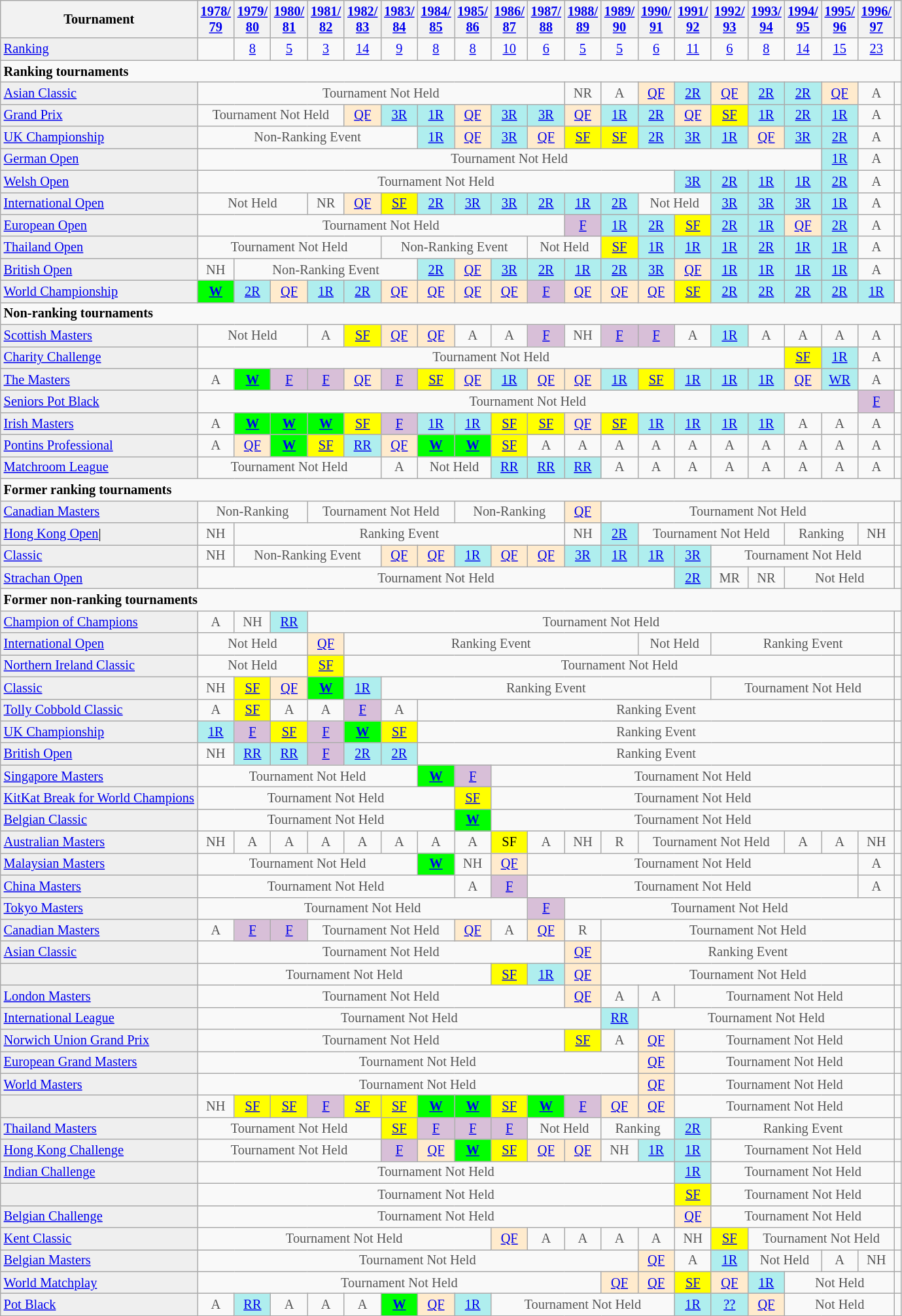<table class="wikitable" style="font-size:85%;">
<tr>
<th>Tournament</th>
<th><a href='#'>1978/<br>79</a></th>
<th><a href='#'>1979/<br>80</a></th>
<th><a href='#'>1980/<br>81</a></th>
<th><a href='#'>1981/<br>82</a></th>
<th><a href='#'>1982/<br>83</a></th>
<th><a href='#'>1983/<br>84</a></th>
<th><a href='#'>1984/<br>85</a></th>
<th><a href='#'>1985/<br>86</a></th>
<th><a href='#'>1986/<br>87</a></th>
<th><a href='#'>1987/<br>88</a></th>
<th><a href='#'>1988/<br>89</a></th>
<th><a href='#'>1989/<br>90</a></th>
<th><a href='#'>1990/<br>91</a></th>
<th><a href='#'>1991/<br>92</a></th>
<th><a href='#'>1992/<br>93</a></th>
<th><a href='#'>1993/<br>94</a></th>
<th><a href='#'>1994/<br>95</a></th>
<th><a href='#'>1995/<br>96</a></th>
<th><a href='#'>1996/<br>97</a></th>
<th></th>
</tr>
<tr>
<td style="background:#EFEFEF;"><a href='#'>Ranking</a></td>
<td align="center"></td>
<td align="center"><a href='#'>8</a></td>
<td align="center"><a href='#'>5</a></td>
<td align="center"><a href='#'>3</a></td>
<td align="center"><a href='#'>14</a></td>
<td align="center"><a href='#'>9</a></td>
<td align="center"><a href='#'>8</a></td>
<td align="center"><a href='#'>8</a></td>
<td align="center"><a href='#'>10</a></td>
<td align="center"><a href='#'>6</a></td>
<td align="center"><a href='#'>5</a></td>
<td align="center"><a href='#'>5</a></td>
<td align="center"><a href='#'>6</a></td>
<td align="center"><a href='#'>11</a></td>
<td align="center"><a href='#'>6</a></td>
<td align="center"><a href='#'>8</a></td>
<td align="center"><a href='#'>14</a></td>
<td align="center"><a href='#'>15</a></td>
<td align="center"><a href='#'>23</a></td>
<td align="center"></td>
</tr>
<tr>
<td colspan="21"><strong>Ranking tournaments</strong></td>
</tr>
<tr>
<td style="background:#EFEFEF;"><a href='#'>Asian Classic</a></td>
<td style="text-align:center; color:#555555;" colspan="10">Tournament Not Held</td>
<td align="center" style="color:#555555;">NR</td>
<td align="center" style="color:#555555;">A</td>
<td style="text-align:center; background:#ffebcd;"><a href='#'>QF</a></td>
<td style="text-align:center; background:#afeeee;"><a href='#'>2R</a></td>
<td style="text-align:center; background:#ffebcd;"><a href='#'>QF</a></td>
<td style="text-align:center; background:#afeeee;"><a href='#'>2R</a></td>
<td style="text-align:center; background:#afeeee;"><a href='#'>2R</a></td>
<td style="text-align:center; background:#ffebcd;"><a href='#'>QF</a></td>
<td align="center" style="color:#555555;">A</td>
<td align="center"></td>
</tr>
<tr>
<td style="background:#EFEFEF;"><a href='#'>Grand Prix</a></td>
<td style="text-align:center; color:#555555;" colspan="4">Tournament Not Held</td>
<td style="text-align:center; background:#ffebcd;"><a href='#'>QF</a></td>
<td style="text-align:center; background:#afeeee;"><a href='#'>3R</a></td>
<td style="text-align:center; background:#afeeee;"><a href='#'>1R</a></td>
<td style="text-align:center; background:#ffebcd;"><a href='#'>QF</a></td>
<td style="text-align:center; background:#afeeee;"><a href='#'>3R</a></td>
<td style="text-align:center; background:#afeeee;"><a href='#'>3R</a></td>
<td style="text-align:center; background:#ffebcd;"><a href='#'>QF</a></td>
<td style="text-align:center; background:#afeeee;"><a href='#'>1R</a></td>
<td style="text-align:center; background:#afeeee;"><a href='#'>2R</a></td>
<td style="text-align:center; background:#ffebcd;"><a href='#'>QF</a></td>
<td style="text-align:center; background:yellow;"><a href='#'>SF</a></td>
<td style="text-align:center; background:#afeeee;"><a href='#'>1R</a></td>
<td style="text-align:center; background:#afeeee;"><a href='#'>2R</a></td>
<td style="text-align:center; background:#afeeee;"><a href='#'>1R</a></td>
<td align="center" style="color:#555555;">A</td>
<td align="center"></td>
</tr>
<tr>
<td style="background:#EFEFEF;"><a href='#'>UK Championship</a></td>
<td style="text-align:center; color:#555555;" colspan="6">Non-Ranking Event</td>
<td style="text-align:center; background:#afeeee;"><a href='#'>1R</a></td>
<td style="text-align:center; background:#ffebcd;"><a href='#'>QF</a></td>
<td style="text-align:center; background:#afeeee;"><a href='#'>3R</a></td>
<td style="text-align:center; background:#ffebcd;"><a href='#'>QF</a></td>
<td style="text-align:center; background:yellow;"><a href='#'>SF</a></td>
<td style="text-align:center; background:yellow;"><a href='#'>SF</a></td>
<td style="text-align:center; background:#afeeee;"><a href='#'>2R</a></td>
<td style="text-align:center; background:#afeeee;"><a href='#'>3R</a></td>
<td style="text-align:center; background:#afeeee;"><a href='#'>1R</a></td>
<td style="text-align:center; background:#ffebcd;"><a href='#'>QF</a></td>
<td style="text-align:center; background:#afeeee;"><a href='#'>3R</a></td>
<td style="text-align:center; background:#afeeee;"><a href='#'>2R</a></td>
<td align="center" style="color:#555555;">A</td>
<td align="center"></td>
</tr>
<tr>
<td style="background:#EFEFEF;"><a href='#'>German Open</a></td>
<td style="text-align:center; color:#555555;" colspan="17">Tournament Not Held</td>
<td style="text-align:center; background:#afeeee;"><a href='#'>1R</a></td>
<td align="center" style="color:#555555;">A</td>
<td align="center"></td>
</tr>
<tr>
<td style="background:#EFEFEF;"><a href='#'>Welsh Open</a></td>
<td style="text-align:center; color:#555555;" colspan="13">Tournament Not Held</td>
<td style="text-align:center; background:#afeeee;"><a href='#'>3R</a></td>
<td style="text-align:center; background:#afeeee;"><a href='#'>2R</a></td>
<td style="text-align:center; background:#afeeee;"><a href='#'>1R</a></td>
<td style="text-align:center; background:#afeeee;"><a href='#'>1R</a></td>
<td style="text-align:center; background:#afeeee;"><a href='#'>2R</a></td>
<td align="center" style="color:#555555;">A</td>
<td align="center"></td>
</tr>
<tr>
<td style="background:#EFEFEF;"><a href='#'>International Open</a></td>
<td style="text-align:center; color:#555555;" colspan="3">Not Held</td>
<td align="center" style="color:#555555;">NR</td>
<td style="text-align:center; background:#ffebcd;"><a href='#'>QF</a></td>
<td style="text-align:center; background:yellow;"><a href='#'>SF</a></td>
<td style="text-align:center; background:#afeeee;"><a href='#'>2R</a></td>
<td style="text-align:center; background:#afeeee;"><a href='#'>3R</a></td>
<td style="text-align:center; background:#afeeee;"><a href='#'>3R</a></td>
<td style="text-align:center; background:#afeeee;"><a href='#'>2R</a></td>
<td style="text-align:center; background:#afeeee;"><a href='#'>1R</a></td>
<td style="text-align:center; background:#afeeee;"><a href='#'>2R</a></td>
<td style="text-align:center; color:#555555;" colspan="2">Not Held</td>
<td style="text-align:center; background:#afeeee;"><a href='#'>3R</a></td>
<td style="text-align:center; background:#afeeee;"><a href='#'>3R</a></td>
<td style="text-align:center; background:#afeeee;"><a href='#'>3R</a></td>
<td style="text-align:center; background:#afeeee;"><a href='#'>1R</a></td>
<td align="center" style="color:#555555;">A</td>
<td align="center"></td>
</tr>
<tr>
<td style="background:#EFEFEF;"><a href='#'>European Open</a></td>
<td style="text-align:center; color:#555555;" colspan="10">Tournament Not Held</td>
<td style="text-align:center; background:thistle;"><a href='#'>F</a></td>
<td style="text-align:center; background:#afeeee;"><a href='#'>1R</a></td>
<td style="text-align:center; background:#afeeee;"><a href='#'>2R</a></td>
<td style="text-align:center; background:yellow;"><a href='#'>SF</a></td>
<td style="text-align:center; background:#afeeee;"><a href='#'>2R</a></td>
<td style="text-align:center; background:#afeeee;"><a href='#'>1R</a></td>
<td style="text-align:center; background:#ffebcd;"><a href='#'>QF</a></td>
<td style="text-align:center; background:#afeeee;"><a href='#'>2R</a></td>
<td align="center" style="color:#555555;">A</td>
<td align="center"></td>
</tr>
<tr>
<td style="background:#EFEFEF;"><a href='#'>Thailand Open</a></td>
<td style="text-align:center; color:#555555;" colspan="5">Tournament Not Held</td>
<td style="text-align:center; color:#555555;" colspan="4">Non-Ranking Event</td>
<td style="text-align:center; color:#555555;" colspan="2">Not Held</td>
<td style="text-align:center; background:yellow;"><a href='#'>SF</a></td>
<td style="text-align:center; background:#afeeee;"><a href='#'>1R</a></td>
<td style="text-align:center; background:#afeeee;"><a href='#'>1R</a></td>
<td style="text-align:center; background:#afeeee;"><a href='#'>1R</a></td>
<td style="text-align:center; background:#afeeee;"><a href='#'>2R</a></td>
<td style="text-align:center; background:#afeeee;"><a href='#'>1R</a></td>
<td style="text-align:center; background:#afeeee;"><a href='#'>1R</a></td>
<td align="center" style="color:#555555;">A</td>
<td align="center"></td>
</tr>
<tr>
<td style="background:#EFEFEF;"><a href='#'>British Open</a></td>
<td align="center" style="color:#555555;">NH</td>
<td style="text-align:center; color:#555555;" colspan="5">Non-Ranking Event</td>
<td style="text-align:center; background:#afeeee;"><a href='#'>2R</a></td>
<td style="text-align:center; background:#ffebcd;"><a href='#'>QF</a></td>
<td style="text-align:center; background:#afeeee;"><a href='#'>3R</a></td>
<td style="text-align:center; background:#afeeee;"><a href='#'>2R</a></td>
<td style="text-align:center; background:#afeeee;"><a href='#'>1R</a></td>
<td style="text-align:center; background:#afeeee;"><a href='#'>2R</a></td>
<td style="text-align:center; background:#afeeee;"><a href='#'>3R</a></td>
<td style="text-align:center; background:#ffebcd;"><a href='#'>QF</a></td>
<td style="text-align:center; background:#afeeee;"><a href='#'>1R</a></td>
<td style="text-align:center; background:#afeeee;"><a href='#'>1R</a></td>
<td style="text-align:center; background:#afeeee;"><a href='#'>1R</a></td>
<td style="text-align:center; background:#afeeee;"><a href='#'>1R</a></td>
<td align="center" style="color:#555555;">A</td>
<td align="center"></td>
</tr>
<tr>
<td style="background:#EFEFEF;"><a href='#'>World Championship</a></td>
<td style="text-align:center; background:#0f0;"><strong><a href='#'>W</a></strong></td>
<td style="text-align:center; background:#afeeee;"><a href='#'>2R</a></td>
<td style="text-align:center; background:#ffebcd;"><a href='#'>QF</a></td>
<td style="text-align:center; background:#afeeee;"><a href='#'>1R</a></td>
<td style="text-align:center; background:#afeeee;"><a href='#'>2R</a></td>
<td style="text-align:center; background:#ffebcd;"><a href='#'>QF</a></td>
<td style="text-align:center; background:#ffebcd;"><a href='#'>QF</a></td>
<td style="text-align:center; background:#ffebcd;"><a href='#'>QF</a></td>
<td style="text-align:center; background:#ffebcd;"><a href='#'>QF</a></td>
<td style="text-align:center; background:thistle;"><a href='#'>F</a></td>
<td style="text-align:center; background:#ffebcd;"><a href='#'>QF</a></td>
<td style="text-align:center; background:#ffebcd;"><a href='#'>QF</a></td>
<td style="text-align:center; background:#ffebcd;"><a href='#'>QF</a></td>
<td style="text-align:center; background:yellow;"><a href='#'>SF</a></td>
<td style="text-align:center; background:#afeeee;"><a href='#'>2R</a></td>
<td style="text-align:center; background:#afeeee;"><a href='#'>2R</a></td>
<td style="text-align:center; background:#afeeee;"><a href='#'>2R</a></td>
<td style="text-align:center; background:#afeeee;"><a href='#'>2R</a></td>
<td style="text-align:center; background:#afeeee;"><a href='#'>1R</a></td>
<td align="center"></td>
</tr>
<tr>
<td colspan="21"><strong>Non-ranking tournaments</strong></td>
</tr>
<tr>
<td style="background:#EFEFEF;"><a href='#'>Scottish Masters</a></td>
<td style="text-align:center; color:#555555;" colspan="3">Not Held</td>
<td align="center" style="color:#555555;">A</td>
<td style="text-align:center; background:yellow;"><a href='#'>SF</a></td>
<td style="text-align:center; background:#ffebcd;"><a href='#'>QF</a></td>
<td style="text-align:center; background:#ffebcd;"><a href='#'>QF</a></td>
<td align="center" style="color:#555555;">A</td>
<td align="center" style="color:#555555;">A</td>
<td style="text-align:center; background:thistle;"><a href='#'>F</a></td>
<td align="center" style="color:#555555;">NH</td>
<td style="text-align:center; background:thistle;"><a href='#'>F</a></td>
<td style="text-align:center; background:thistle;"><a href='#'>F</a></td>
<td align="center" style="color:#555555;">A</td>
<td style="text-align:center; background:#afeeee;"><a href='#'>1R</a></td>
<td align="center" style="color:#555555;">A</td>
<td align="center" style="color:#555555;">A</td>
<td align="center" style="color:#555555;">A</td>
<td align="center" style="color:#555555;">A</td>
<td align="center"></td>
</tr>
<tr>
<td style="background:#EFEFEF;"><a href='#'>Charity Challenge</a></td>
<td style="text-align:center; color:#555555;" colspan="16">Tournament Not Held</td>
<td style="text-align:center; background:yellow;"><a href='#'>SF</a></td>
<td style="text-align:center; background:#afeeee;"><a href='#'>1R</a></td>
<td align="center" style="color:#555555;">A</td>
<td align="center"></td>
</tr>
<tr>
<td style="background:#EFEFEF;"><a href='#'>The Masters</a></td>
<td align="center" style="color:#555555;">A</td>
<td style="text-align:center; background:#0f0;"><strong><a href='#'>W</a></strong></td>
<td style="text-align:center; background:thistle;"><a href='#'>F</a></td>
<td style="text-align:center; background:thistle;"><a href='#'>F</a></td>
<td style="text-align:center; background:#ffebcd;"><a href='#'>QF</a></td>
<td style="text-align:center; background:thistle;"><a href='#'>F</a></td>
<td style="text-align:center; background:yellow;"><a href='#'>SF</a></td>
<td style="text-align:center; background:#ffebcd;"><a href='#'>QF</a></td>
<td style="text-align:center; background:#afeeee;"><a href='#'>1R</a></td>
<td style="text-align:center; background:#ffebcd;"><a href='#'>QF</a></td>
<td style="text-align:center; background:#ffebcd;"><a href='#'>QF</a></td>
<td style="text-align:center; background:#afeeee;"><a href='#'>1R</a></td>
<td style="text-align:center; background:yellow;"><a href='#'>SF</a></td>
<td style="text-align:center; background:#afeeee;"><a href='#'>1R</a></td>
<td style="text-align:center; background:#afeeee;"><a href='#'>1R</a></td>
<td style="text-align:center; background:#afeeee;"><a href='#'>1R</a></td>
<td style="text-align:center; background:#ffebcd;"><a href='#'>QF</a></td>
<td style="text-align:center; background:#afeeee;"><a href='#'>WR</a></td>
<td align="center" style="color:#555555;">A</td>
<td align="center"></td>
</tr>
<tr>
<td style="background:#EFEFEF;"><a href='#'>Seniors Pot Black</a></td>
<td align="center" colspan="18" style="color:#555555;">Tournament Not Held</td>
<td style="text-align:center; background:thistle;"><a href='#'>F</a></td>
<td align="center"></td>
</tr>
<tr>
<td style="background:#EFEFEF;"><a href='#'>Irish Masters</a></td>
<td align="center" style="color:#555555;">A</td>
<td style="text-align:center; background:#0f0;"><a href='#'><strong>W</strong></a></td>
<td style="text-align:center; background:#0f0;"><a href='#'><strong>W</strong></a></td>
<td style="text-align:center; background:#0f0;"><a href='#'><strong>W</strong></a></td>
<td style="text-align:center; background:yellow;"><a href='#'>SF</a></td>
<td style="text-align:center; background:thistle;"><a href='#'>F</a></td>
<td style="text-align:center; background:#afeeee;"><a href='#'>1R</a></td>
<td style="text-align:center; background:#afeeee;"><a href='#'>1R</a></td>
<td style="text-align:center; background:yellow;"><a href='#'>SF</a></td>
<td style="text-align:center; background:yellow;"><a href='#'>SF</a></td>
<td style="text-align:center; background:#ffebcd;"><a href='#'>QF</a></td>
<td style="text-align:center; background:yellow;"><a href='#'>SF</a></td>
<td style="text-align:center; background:#afeeee;"><a href='#'>1R</a></td>
<td style="text-align:center; background:#afeeee;"><a href='#'>1R</a></td>
<td style="text-align:center; background:#afeeee;"><a href='#'>1R</a></td>
<td style="text-align:center; background:#afeeee;"><a href='#'>1R</a></td>
<td align="center" style="color:#555555;">A</td>
<td align="center" style="color:#555555;">A</td>
<td align="center" style="color:#555555;">A</td>
<td align="center"></td>
</tr>
<tr>
<td style="background:#EFEFEF;"><a href='#'>Pontins Professional</a></td>
<td align="center" style="color:#555555;">A</td>
<td style="text-align:center; background:#ffebcd;"><a href='#'>QF</a></td>
<td style="text-align:center; background:#0f0;"><a href='#'><strong>W</strong></a></td>
<td style="text-align:center; background:yellow;"><a href='#'>SF</a></td>
<td style="text-align:center; background:#afeeee;"><a href='#'>RR</a></td>
<td style="text-align:center; background:#ffebcd;"><a href='#'>QF</a></td>
<td style="text-align:center; background:#0f0;"><a href='#'><strong>W</strong></a></td>
<td style="text-align:center; background:#0f0;"><a href='#'><strong>W</strong></a></td>
<td style="text-align:center; background:yellow;"><a href='#'>SF</a></td>
<td align="center" style="color:#555555;">A</td>
<td align="center" style="color:#555555;">A</td>
<td align="center" style="color:#555555;">A</td>
<td align="center" style="color:#555555;">A</td>
<td align="center" style="color:#555555;">A</td>
<td align="center" style="color:#555555;">A</td>
<td align="center" style="color:#555555;">A</td>
<td align="center" style="color:#555555;">A</td>
<td align="center" style="color:#555555;">A</td>
<td align="center" style="color:#555555;">A</td>
<td align="center"></td>
</tr>
<tr>
<td style="background:#EFEFEF;"><a href='#'>Matchroom League</a></td>
<td style="text-align:center; color:#555555;" colspan="5">Tournament Not Held</td>
<td align="center" style="color:#555555;">A</td>
<td style="text-align:center; color:#555555;" colspan="2">Not Held</td>
<td style="text-align:center; background:#afeeee;"><a href='#'>RR</a></td>
<td style="text-align:center; background:#afeeee;"><a href='#'>RR</a></td>
<td style="text-align:center; background:#afeeee;"><a href='#'>RR</a></td>
<td align="center" style="color:#555555;">A</td>
<td align="center" style="color:#555555;">A</td>
<td align="center" style="color:#555555;">A</td>
<td align="center" style="color:#555555;">A</td>
<td align="center" style="color:#555555;">A</td>
<td align="center" style="color:#555555;">A</td>
<td align="center" style="color:#555555;">A</td>
<td align="center" style="color:#555555;">A</td>
<td align="center"></td>
</tr>
<tr>
<td colspan="21"><strong>Former ranking tournaments</strong></td>
</tr>
<tr>
<td style="background:#EFEFEF;"><a href='#'>Canadian Masters</a></td>
<td style="text-align:center; color:#555555;" colspan="3">Non-Ranking</td>
<td style="text-align:center; color:#555555;" colspan="4">Tournament Not Held</td>
<td style="text-align:center; color:#555555;" colspan="3">Non-Ranking</td>
<td style="text-align:center; background:#ffebcd;"><a href='#'>QF</a></td>
<td style="text-align:center; color:#555555;" colspan="8">Tournament Not Held</td>
<td align="center"></td>
</tr>
<tr>
<td style="background:#EFEFEF;"><a href='#'>Hong Kong Open</a>|</td>
<td align="center" style="color:#555555;">NH</td>
<td style="text-align:center; color:#555555;" colspan="9">Ranking Event</td>
<td align="center" style="color:#555555;">NH</td>
<td style="text-align:center; background:#afeeee;"><a href='#'>2R</a></td>
<td style="text-align:center; color:#555555;" colspan="4">Tournament Not Held</td>
<td style="text-align:center; color:#555555;" colspan="2">Ranking</td>
<td align="center" style="color:#555555;">NH</td>
<td align="center"></td>
</tr>
<tr>
<td style="background:#EFEFEF;"><a href='#'>Classic</a></td>
<td align="center" style="color:#555555;">NH</td>
<td style="text-align:center; color:#555555;" colspan="4">Non-Ranking Event</td>
<td style="text-align:center; background:#ffebcd;"><a href='#'>QF</a></td>
<td style="text-align:center; background:#ffebcd;"><a href='#'>QF</a></td>
<td style="text-align:center; background:#afeeee;"><a href='#'>1R</a></td>
<td style="text-align:center; background:#ffebcd;"><a href='#'>QF</a></td>
<td style="text-align:center; background:#ffebcd;"><a href='#'>QF</a></td>
<td style="text-align:center; background:#afeeee;"><a href='#'>3R</a></td>
<td style="text-align:center; background:#afeeee;"><a href='#'>1R</a></td>
<td style="text-align:center; background:#afeeee;"><a href='#'>1R</a></td>
<td style="text-align:center; background:#afeeee;"><a href='#'>3R</a></td>
<td style="text-align:center; color:#555555;" colspan="5">Tournament Not Held</td>
<td align="center"></td>
</tr>
<tr>
<td style="background:#EFEFEF;"><a href='#'>Strachan Open</a></td>
<td style="text-align:center; color:#555555;" colspan="13">Tournament Not Held</td>
<td style="text-align:center; background:#afeeee;"><a href='#'>2R</a></td>
<td align="center" style="color:#555555;">MR</td>
<td align="center" style="color:#555555;">NR</td>
<td style="text-align:center; color:#555555;" colspan="3">Not Held</td>
<td align="center"></td>
</tr>
<tr>
<td colspan="21"><strong>Former non-ranking tournaments</strong></td>
</tr>
<tr>
<td style="background:#EFEFEF;"><a href='#'>Champion of Champions</a></td>
<td align="center" style="color:#555555;">A</td>
<td align="center" style="color:#555555;">NH</td>
<td style="text-align:center; background:#afeeee;"><a href='#'>RR</a></td>
<td style="text-align:center; color:#555555;" colspan="16">Tournament Not Held</td>
<td align="center"></td>
</tr>
<tr>
<td style="background:#EFEFEF;"><a href='#'>International Open</a></td>
<td style="text-align:center; color:#555555;" colspan="3">Not Held</td>
<td style="text-align:center; background:#ffebcd;"><a href='#'>QF</a></td>
<td style="text-align:center; color:#555555;" colspan="8">Ranking Event</td>
<td style="text-align:center; color:#555555;" colspan="2">Not Held</td>
<td style="text-align:center; color:#555555;" colspan="5">Ranking Event</td>
<td align="center"></td>
</tr>
<tr>
<td style="background:#EFEFEF;"><a href='#'>Northern Ireland Classic</a></td>
<td style="text-align:center; color:#555555;" colspan="3">Not Held</td>
<td style="text-align:center; background:yellow;"><a href='#'>SF</a></td>
<td style="text-align:center; color:#555555;" colspan="15">Tournament Not Held</td>
<td align="center"></td>
</tr>
<tr>
<td style="background:#EFEFEF;"><a href='#'>Classic</a></td>
<td align="center" style="color:#555555;">NH</td>
<td style="text-align:center; background:yellow;"><a href='#'>SF</a></td>
<td style="text-align:center; background:#ffebcd;"><a href='#'>QF</a></td>
<td style="text-align:center; background:#0f0;"><a href='#'><strong>W</strong></a></td>
<td style="text-align:center; background:#afeeee;"><a href='#'>1R</a></td>
<td style="text-align:center; color:#555555;" colspan="9">Ranking Event</td>
<td style="text-align:center; color:#555555;" colspan="5">Tournament Not Held</td>
<td align="center"></td>
</tr>
<tr>
<td style="background:#EFEFEF;"><a href='#'>Tolly Cobbold Classic</a></td>
<td align="center" style="color:#555555;">A</td>
<td style="text-align:center; background:yellow;"><a href='#'>SF</a></td>
<td align="center" style="color:#555555;">A</td>
<td align="center" style="color:#555555;">A</td>
<td style="text-align:center; background:thistle;"><a href='#'>F</a></td>
<td align="center" style="color:#555555;">A</td>
<td style="text-align:center; color:#555555;" colspan="13">Ranking Event</td>
<td align="center"></td>
</tr>
<tr>
<td style="background:#EFEFEF;"><a href='#'>UK Championship</a></td>
<td style="text-align:center; background:#afeeee;"><a href='#'>1R</a></td>
<td style="text-align:center; background:thistle;"><a href='#'>F</a></td>
<td style="text-align:center; background:yellow;"><a href='#'>SF</a></td>
<td style="text-align:center; background:thistle;"><a href='#'>F</a></td>
<td style="text-align:center; background:#0f0;"><strong><a href='#'>W</a></strong></td>
<td style="text-align:center; background:yellow;"><a href='#'>SF</a></td>
<td style="text-align:center; color:#555555;" colspan="13">Ranking Event</td>
<td align="center"></td>
</tr>
<tr>
<td style="background:#EFEFEF;"><a href='#'>British Open</a></td>
<td align="center" style="color:#555555;">NH</td>
<td style="text-align:center; background:#afeeee;"><a href='#'>RR</a></td>
<td style="text-align:center; background:#afeeee;"><a href='#'>RR</a></td>
<td style="text-align:center; background:thistle;"><a href='#'>F</a></td>
<td style="text-align:center; background:#afeeee;"><a href='#'>2R</a></td>
<td style="text-align:center; background:#afeeee;"><a href='#'>2R</a></td>
<td style="text-align:center; color:#555555;" colspan="13">Ranking Event</td>
<td align="center"></td>
</tr>
<tr>
<td style="background:#EFEFEF;"><a href='#'>Singapore Masters</a></td>
<td style="text-align:center; color:#555555;" colspan="6">Tournament Not Held</td>
<td style="text-align:center; background:#0f0;"><a href='#'><strong>W</strong></a></td>
<td style="text-align:center; background:thistle;"><a href='#'>F</a></td>
<td style="text-align:center; color:#555555;" colspan="11">Tournament Not Held</td>
<td align="center"></td>
</tr>
<tr>
<td style="background:#EFEFEF;"><a href='#'>KitKat Break for World Champions</a></td>
<td style="text-align:center; color:#555555;" colspan="7">Tournament Not Held</td>
<td style="text-align:center; background:yellow;"><a href='#'>SF</a></td>
<td style="text-align:center; color:#555555;" colspan="11">Tournament Not Held</td>
<td align="center"></td>
</tr>
<tr>
<td style="background:#EFEFEF;"><a href='#'>Belgian Classic</a></td>
<td style="text-align:center; color:#555555;" colspan="7">Tournament Not Held</td>
<td style="text-align:center; background:#0f0;"><a href='#'><strong>W</strong></a></td>
<td style="text-align:center; color:#555555;" colspan="11">Tournament Not Held</td>
<td align="center"></td>
</tr>
<tr>
<td style="background:#EFEFEF;"><a href='#'>Australian Masters</a></td>
<td align="center" style="color:#555555;">NH</td>
<td align="center" style="color:#555555;">A</td>
<td align="center" style="color:#555555;">A</td>
<td align="center" style="color:#555555;">A</td>
<td align="center" style="color:#555555;">A</td>
<td align="center" style="color:#555555;">A</td>
<td align="center" style="color:#555555;">A</td>
<td align="center" style="color:#555555;">A</td>
<td style="text-align:center; background:yellow;">SF</td>
<td align="center" style="color:#555555;">A</td>
<td align="center" style="color:#555555;">NH</td>
<td align="center" style="color:#555555;">R</td>
<td style="text-align:center; color:#555555;" colspan="4">Tournament Not Held</td>
<td align="center" style="color:#555555;">A</td>
<td align="center" style="color:#555555;">A</td>
<td align="center" style="color:#555555;">NH</td>
<td align="center"></td>
</tr>
<tr>
<td style="background:#EFEFEF;"><a href='#'>Malaysian Masters</a></td>
<td style="text-align:center; color:#555555;" colspan="6">Tournament Not Held</td>
<td style="text-align:center; background:#0f0;"><a href='#'><strong>W</strong></a></td>
<td align="center" style="color:#555555;">NH</td>
<td style="text-align:center; background:#ffebcd;"><a href='#'>QF</a></td>
<td style="text-align:center; color:#555555;" colspan="9">Tournament Not Held</td>
<td align="center" style="color:#555555;">A</td>
<td align="center"></td>
</tr>
<tr>
<td style="background:#EFEFEF;"><a href='#'>China Masters</a></td>
<td style="text-align:center; color:#555555;" colspan="7">Tournament Not Held</td>
<td align="center" style="color:#555555;">A</td>
<td style="text-align:center; background:thistle;"><a href='#'>F</a></td>
<td style="text-align:center; color:#555555;" colspan="9">Tournament Not Held</td>
<td align="center" style="color:#555555;">A</td>
<td align="center"></td>
</tr>
<tr>
<td style="background:#EFEFEF;"><a href='#'>Tokyo Masters</a></td>
<td style="text-align:center; color:#555555;" colspan="9">Tournament Not Held</td>
<td style="text-align:center; background:thistle;"><a href='#'>F</a></td>
<td style="text-align:center; color:#555555;" colspan="9">Tournament Not Held</td>
<td align="center"></td>
</tr>
<tr>
<td style="background:#EFEFEF;"><a href='#'>Canadian Masters</a></td>
<td align="center" style="color:#555555;">A</td>
<td style="text-align:center; background:thistle;"><a href='#'>F</a></td>
<td style="text-align:center; background:thistle;"><a href='#'>F</a></td>
<td style="text-align:center; color:#555555;" colspan="4">Tournament Not Held</td>
<td style="text-align:center; background:#ffebcd;"><a href='#'>QF</a></td>
<td align="center" style="color:#555555;">A</td>
<td style="text-align:center; background:#ffebcd;"><a href='#'>QF</a></td>
<td align="center" style="color:#555555;">R</td>
<td style="text-align:center; color:#555555;" colspan="8">Tournament Not Held</td>
<td align="center"></td>
</tr>
<tr>
<td style="background:#EFEFEF;"><a href='#'>Asian Classic</a></td>
<td style="text-align:center; color:#555555;" colspan="10">Tournament Not Held</td>
<td style="text-align:center; background:#ffebcd;"><a href='#'>QF</a></td>
<td style="text-align:center; color:#555555;" colspan="8">Ranking Event</td>
<td align="center"></td>
</tr>
<tr>
<td style="background:#EFEFEF;"></td>
<td style="text-align:center; color:#555555;" colspan="8">Tournament Not Held</td>
<td style="text-align:center; background:yellow;"><a href='#'>SF</a></td>
<td style="text-align:center; background:#afeeee;"><a href='#'>1R</a></td>
<td style="text-align:center; background:#ffebcd;"><a href='#'>QF</a></td>
<td style="text-align:center; color:#555555;" colspan="8">Tournament Not Held</td>
<td align="center"></td>
</tr>
<tr>
<td style="background:#EFEFEF;"><a href='#'>London Masters</a></td>
<td style="text-align:center; color:#555555;" colspan="10">Tournament Not Held</td>
<td style="text-align:center; background:#ffebcd;"><a href='#'>QF</a></td>
<td align="center" style="color:#555555;">A</td>
<td align="center" style="color:#555555;">A</td>
<td style="text-align:center; color:#555555;" colspan="6">Tournament Not Held</td>
<td align="center"></td>
</tr>
<tr>
<td style="background:#EFEFEF;"><a href='#'>International League</a></td>
<td style="text-align:center; color:#555555;" colspan="11">Tournament Not Held</td>
<td style="text-align:center; background:#afeeee;"><a href='#'>RR</a></td>
<td style="text-align:center; color:#555555;" colspan="7">Tournament Not Held</td>
<td align="center"></td>
</tr>
<tr>
<td style="background:#EFEFEF;"><a href='#'>Norwich Union Grand Prix</a></td>
<td style="text-align:center; color:#555555;" colspan="10">Tournament Not Held</td>
<td style="text-align:center; background:yellow;"><a href='#'>SF</a></td>
<td align="center" style="color:#555555;">A</td>
<td style="text-align:center; background:#ffebcd;"><a href='#'>QF</a></td>
<td style="text-align:center; color:#555555;" colspan="6">Tournament Not Held</td>
<td align="center"></td>
</tr>
<tr>
<td style="background:#EFEFEF;"><a href='#'>European Grand Masters</a></td>
<td style="text-align:center; color:#555555;" colspan="12">Tournament Not Held</td>
<td style="text-align:center; background:#ffebcd;"><a href='#'>QF</a></td>
<td style="text-align:center; color:#555555;" colspan="6">Tournament Not Held</td>
<td align="center"></td>
</tr>
<tr>
<td style="background:#EFEFEF;"><a href='#'>World Masters</a></td>
<td style="text-align:center; color:#555555;" colspan="12">Tournament Not Held</td>
<td style="text-align:center; background:#ffebcd;"><a href='#'>QF</a></td>
<td style="text-align:center; color:#555555;" colspan="6">Tournament Not Held</td>
<td align="center"></td>
</tr>
<tr>
<td style="background:#EFEFEF;"></td>
<td align="center" style="color:#555555;">NH</td>
<td style="text-align:center; background:yellow;"><a href='#'>SF</a></td>
<td style="text-align:center; background:yellow;"><a href='#'>SF</a></td>
<td style="text-align:center; background:thistle;"><a href='#'>F</a></td>
<td style="text-align:center; background:yellow;"><a href='#'>SF</a></td>
<td style="text-align:center; background:yellow;"><a href='#'>SF</a></td>
<td style="text-align:center; background:#0f0;"><a href='#'><strong>W</strong></a></td>
<td style="text-align:center; background:#0f0;"><a href='#'><strong>W</strong></a></td>
<td style="text-align:center; background:yellow;"><a href='#'>SF</a></td>
<td style="text-align:center; background:#0f0;"><a href='#'><strong>W</strong></a></td>
<td style="text-align:center; background:thistle;"><a href='#'>F</a></td>
<td style="text-align:center; background:#ffebcd;"><a href='#'>QF</a></td>
<td style="text-align:center; background:#ffebcd;"><a href='#'>QF</a></td>
<td style="text-align:center; color:#555555;" colspan="6">Tournament Not Held</td>
<td align="center"></td>
</tr>
<tr>
<td style="background:#EFEFEF;"><a href='#'>Thailand Masters</a></td>
<td style="text-align:center; color:#555555;" colspan="5">Tournament Not Held</td>
<td style="text-align:center; background:yellow;"><a href='#'>SF</a></td>
<td style="text-align:center; background:thistle;"><a href='#'>F</a></td>
<td style="text-align:center; background:thistle;"><a href='#'>F</a></td>
<td style="text-align:center; background:thistle;"><a href='#'>F</a></td>
<td style="text-align:center; color:#555555;" colspan="2">Not Held</td>
<td style="text-align:center; color:#555555;" colspan="2">Ranking</td>
<td style="text-align:center; background:#afeeee;"><a href='#'>2R</a></td>
<td style="text-align:center; color:#555555;" colspan="5">Ranking Event</td>
<td align="center"></td>
</tr>
<tr>
<td style="background:#EFEFEF;"><a href='#'>Hong Kong Challenge</a></td>
<td style="text-align:center; color:#555555;" colspan="5">Tournament Not Held</td>
<td style="text-align:center; background:thistle;"><a href='#'>F</a></td>
<td style="text-align:center; background:#ffebcd;"><a href='#'>QF</a></td>
<td style="text-align:center; background:#0f0;"><a href='#'><strong>W</strong></a></td>
<td style="text-align:center; background:yellow;"><a href='#'>SF</a></td>
<td style="text-align:center; background:#ffebcd;"><a href='#'>QF</a></td>
<td style="text-align:center; background:#ffebcd;"><a href='#'>QF</a></td>
<td align="center" style="color:#555555;">NH</td>
<td style="text-align:center; background:#afeeee;"><a href='#'>1R</a></td>
<td style="text-align:center; background:#afeeee;"><a href='#'>1R</a></td>
<td style="text-align:center; color:#555555;" colspan="5">Tournament Not Held</td>
<td align="center"></td>
</tr>
<tr>
<td style="background:#EFEFEF;"><a href='#'>Indian Challenge</a></td>
<td style="text-align:center; color:#555555;" colspan="13">Tournament Not Held</td>
<td style="text-align:center; background:#afeeee;"><a href='#'>1R</a></td>
<td style="text-align:center; color:#555555;" colspan="5">Tournament Not Held</td>
<td align="center"></td>
</tr>
<tr>
<td style="background:#EFEFEF;"></td>
<td style="text-align:center; color:#555555;" colspan="13">Tournament Not Held</td>
<td style="text-align:center; background:yellow;"><a href='#'>SF</a></td>
<td style="text-align:center; color:#555555;" colspan="5">Tournament Not Held</td>
<td align="center"></td>
</tr>
<tr>
<td style="background:#EFEFEF;"><a href='#'>Belgian Challenge</a></td>
<td style="text-align:center; color:#555555;" colspan="13">Tournament Not Held</td>
<td style="text-align:center; background:#ffebcd;"><a href='#'>QF</a></td>
<td style="text-align:center; color:#555555;" colspan="5">Tournament Not Held</td>
<td align="center"></td>
</tr>
<tr>
<td style="background:#EFEFEF;"><a href='#'>Kent Classic</a></td>
<td style="text-align:center; color:#555555;" colspan="8">Tournament Not Held</td>
<td style="text-align:center; background:#ffebcd;"><a href='#'>QF</a></td>
<td align="center" style="color:#555555;">A</td>
<td align="center" style="color:#555555;">A</td>
<td align="center" style="color:#555555;">A</td>
<td align="center" style="color:#555555;">A</td>
<td align="center" style="color:#555555;">NH</td>
<td style="text-align:center; background:yellow;"><a href='#'>SF</a></td>
<td style="text-align:center; color:#555555;" colspan="4">Tournament Not Held</td>
<td align="center"></td>
</tr>
<tr>
<td style="background:#EFEFEF;"><a href='#'>Belgian Masters</a></td>
<td style="text-align:center; color:#555555;" colspan="12">Tournament Not Held</td>
<td style="text-align:center; background:#ffebcd;"><a href='#'>QF</a></td>
<td align="center" style="color:#555555;">A</td>
<td style="text-align:center; background:#afeeee;"><a href='#'>1R</a></td>
<td style="text-align:center; color:#555555;" colspan="2">Not Held</td>
<td align="center" style="color:#555555;">A</td>
<td align="center" style="color:#555555;">NH</td>
<td align="center"></td>
</tr>
<tr>
<td style="background:#EFEFEF;"><a href='#'>World Matchplay</a></td>
<td style="text-align:center; color:#555555;" colspan="11">Tournament Not Held</td>
<td style="text-align:center; background:#ffebcd;"><a href='#'>QF</a></td>
<td style="text-align:center; background:#ffebcd;"><a href='#'>QF</a></td>
<td style="text-align:center; background:yellow;"><a href='#'>SF</a></td>
<td style="text-align:center; background:#ffebcd;"><a href='#'>QF</a></td>
<td style="text-align:center; background:#afeeee;"><a href='#'>1R</a></td>
<td style="text-align:center; color:#555555;" colspan="3">Not Held</td>
<td align="center"></td>
</tr>
<tr>
<td style="background:#EFEFEF;"><a href='#'>Pot Black</a></td>
<td align="center" style="color:#555555;">A</td>
<td style="text-align:center; background:#afeeee;"><a href='#'>RR</a></td>
<td align="center" style="color:#555555;">A</td>
<td align="center" style="color:#555555;">A</td>
<td align="center" style="color:#555555;">A</td>
<td style="text-align:center; background:#0f0;"><a href='#'><strong>W</strong></a></td>
<td style="text-align:center; background:#ffebcd;"><a href='#'>QF</a></td>
<td style="text-align:center; background:#afeeee;"><a href='#'>1R</a></td>
<td style="text-align:center; color:#555555;" colspan="5">Tournament Not Held</td>
<td style="text-align:center; background:#afeeee;"><a href='#'>1R</a></td>
<td style="text-align:center; background:#afeeee;"><a href='#'>??</a></td>
<td style="text-align:center; background:#ffebcd;"><a href='#'>QF</a></td>
<td style="text-align:center; color:#555555;" colspan="3">Not Held</td>
<td align="center"></td>
</tr>
</table>
